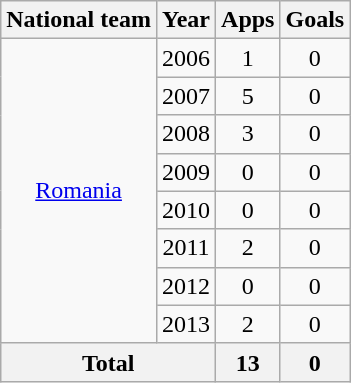<table class="wikitable" style="text-align:center">
<tr>
<th>National team</th>
<th>Year</th>
<th>Apps</th>
<th>Goals</th>
</tr>
<tr>
<td rowspan="8"><a href='#'>Romania</a></td>
<td>2006</td>
<td>1</td>
<td>0</td>
</tr>
<tr>
<td>2007</td>
<td>5</td>
<td>0</td>
</tr>
<tr>
<td>2008</td>
<td>3</td>
<td>0</td>
</tr>
<tr>
<td>2009</td>
<td>0</td>
<td>0</td>
</tr>
<tr>
<td>2010</td>
<td>0</td>
<td>0</td>
</tr>
<tr>
<td>2011</td>
<td>2</td>
<td>0</td>
</tr>
<tr>
<td>2012</td>
<td>0</td>
<td>0</td>
</tr>
<tr>
<td>2013</td>
<td>2</td>
<td>0</td>
</tr>
<tr>
<th colspan="2">Total</th>
<th>13</th>
<th>0</th>
</tr>
</table>
